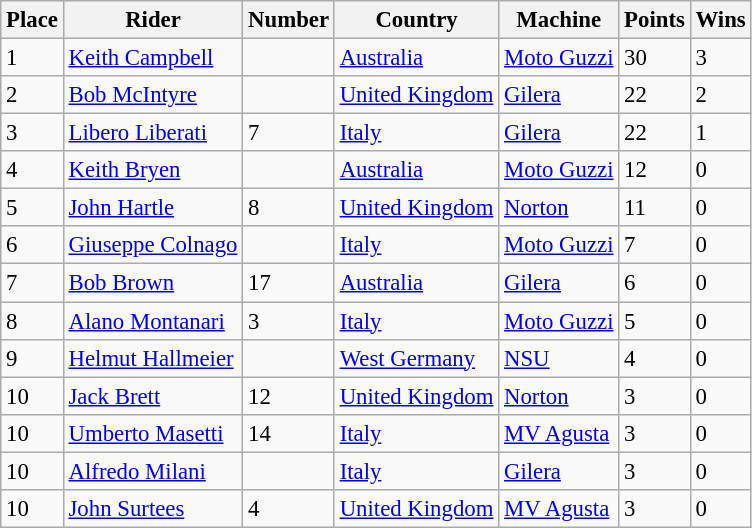<table class="wikitable" style="font-size: 95%;">
<tr>
<th>Place</th>
<th>Rider</th>
<th>Number</th>
<th>Country</th>
<th>Machine</th>
<th>Points</th>
<th>Wins</th>
</tr>
<tr>
<td>1</td>
<td> <a href='#'>Keith Campbell</a></td>
<td></td>
<td><a href='#'>Australia</a></td>
<td><a href='#'>Moto Guzzi</a></td>
<td>30</td>
<td>3</td>
</tr>
<tr>
<td>2</td>
<td> <a href='#'>Bob McIntyre</a></td>
<td></td>
<td><a href='#'>United Kingdom</a></td>
<td><a href='#'>Gilera</a></td>
<td>22</td>
<td>2</td>
</tr>
<tr>
<td>3</td>
<td> <a href='#'>Libero Liberati</a></td>
<td>7</td>
<td><a href='#'>Italy</a></td>
<td><a href='#'>Gilera</a></td>
<td>22</td>
<td>1</td>
</tr>
<tr>
<td>4</td>
<td> <a href='#'>Keith Bryen</a></td>
<td></td>
<td><a href='#'>Australia</a></td>
<td><a href='#'>Moto Guzzi</a></td>
<td>12</td>
<td>0</td>
</tr>
<tr>
<td>5</td>
<td> <a href='#'>John Hartle</a></td>
<td>8</td>
<td><a href='#'>United Kingdom</a></td>
<td><a href='#'>Norton</a></td>
<td>11</td>
<td>0</td>
</tr>
<tr>
<td>6</td>
<td> <a href='#'>Giuseppe Colnago</a></td>
<td></td>
<td><a href='#'>Italy</a></td>
<td><a href='#'>Moto Guzzi</a></td>
<td>7</td>
<td>0</td>
</tr>
<tr>
<td>7</td>
<td> <a href='#'>Bob Brown</a></td>
<td>17</td>
<td><a href='#'>Australia</a></td>
<td><a href='#'>Gilera</a></td>
<td>6</td>
<td>0</td>
</tr>
<tr>
<td>8</td>
<td> <a href='#'>Alano Montanari</a></td>
<td>3</td>
<td><a href='#'>Italy</a></td>
<td><a href='#'>Moto Guzzi</a></td>
<td>5</td>
<td>0</td>
</tr>
<tr>
<td>9</td>
<td> <a href='#'>Helmut Hallmeier</a></td>
<td></td>
<td><a href='#'>West Germany</a></td>
<td><a href='#'>NSU</a></td>
<td>4</td>
<td>0</td>
</tr>
<tr>
<td>10</td>
<td> <a href='#'>Jack Brett</a></td>
<td>12</td>
<td><a href='#'>United Kingdom</a></td>
<td><a href='#'>Norton</a></td>
<td>3</td>
<td>0</td>
</tr>
<tr>
<td>10</td>
<td> <a href='#'>Umberto Masetti</a></td>
<td>14</td>
<td><a href='#'>Italy</a></td>
<td><a href='#'>MV Agusta</a></td>
<td>3</td>
<td>0</td>
</tr>
<tr>
<td>10</td>
<td> <a href='#'>Alfredo Milani</a></td>
<td></td>
<td><a href='#'>Italy</a></td>
<td><a href='#'>Gilera</a></td>
<td>3</td>
<td>0</td>
</tr>
<tr>
<td>10</td>
<td> <a href='#'>John Surtees</a></td>
<td>4</td>
<td><a href='#'>United Kingdom</a></td>
<td><a href='#'>MV Agusta</a></td>
<td>3</td>
<td>0</td>
</tr>
</table>
